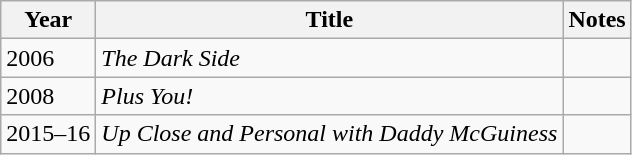<table class="wikitable sortable">
<tr>
<th>Year</th>
<th>Title</th>
<th>Notes</th>
</tr>
<tr>
<td>2006</td>
<td><em>The Dark Side</em></td>
<td></td>
</tr>
<tr>
<td>2008</td>
<td><em>Plus You!</em></td>
<td></td>
</tr>
<tr>
<td>2015–16</td>
<td><em>Up Close and Personal with Daddy McGuiness</em></td>
<td></td>
</tr>
</table>
